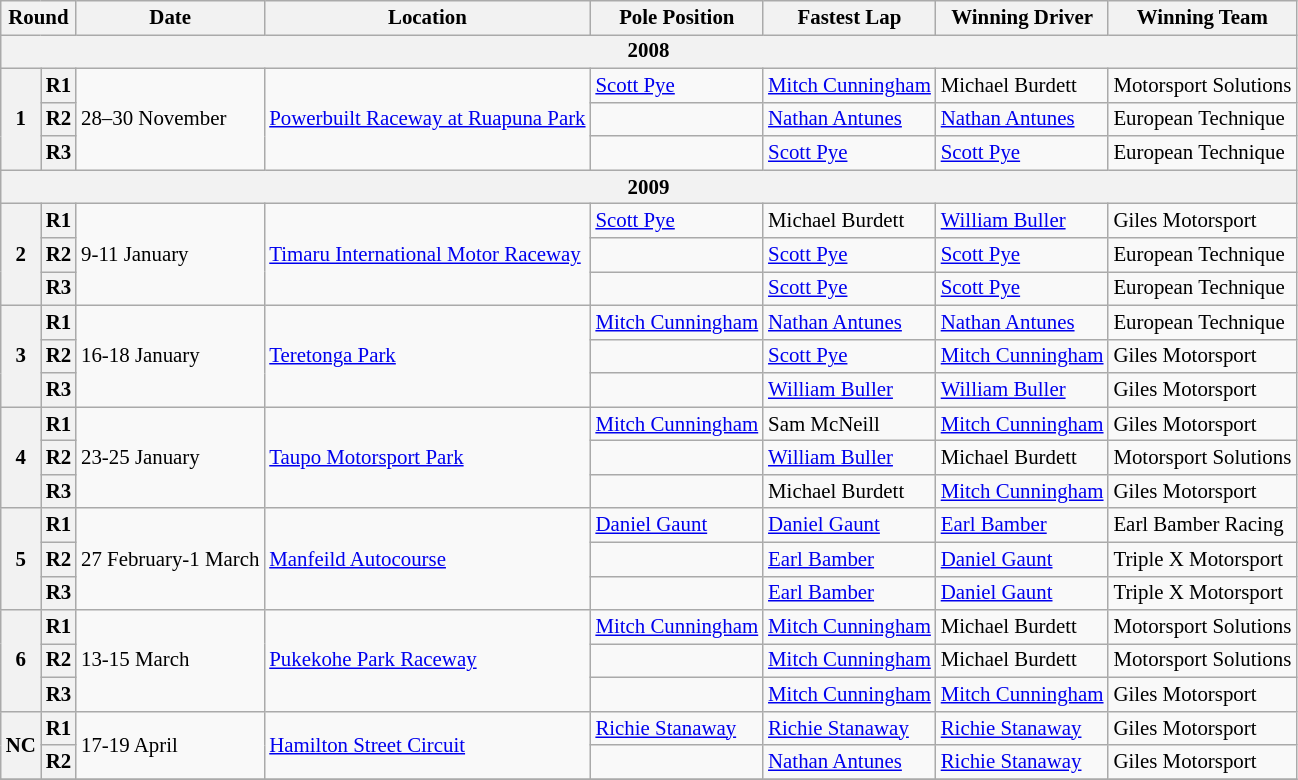<table class="wikitable" style="font-size: 87%">
<tr>
<th colspan=2>Round</th>
<th>Date</th>
<th>Location</th>
<th>Pole Position</th>
<th>Fastest Lap</th>
<th>Winning Driver</th>
<th>Winning Team</th>
</tr>
<tr>
<th colspan=8>2008</th>
</tr>
<tr>
<th rowspan=3>1</th>
<th>R1</th>
<td rowspan=3>28–30 November</td>
<td rowspan=3><a href='#'>Powerbuilt Raceway at Ruapuna Park</a></td>
<td> <a href='#'>Scott Pye</a></td>
<td> <a href='#'>Mitch Cunningham</a></td>
<td> Michael Burdett</td>
<td>Motorsport Solutions</td>
</tr>
<tr>
<th>R2</th>
<td></td>
<td> <a href='#'>Nathan Antunes</a></td>
<td> <a href='#'>Nathan Antunes</a></td>
<td>European Technique</td>
</tr>
<tr>
<th>R3</th>
<td></td>
<td> <a href='#'>Scott Pye</a></td>
<td> <a href='#'>Scott Pye</a></td>
<td>European Technique</td>
</tr>
<tr>
<th colspan=8>2009</th>
</tr>
<tr>
<th rowspan=3>2</th>
<th>R1</th>
<td rowspan=3>9-11 January</td>
<td rowspan=3><a href='#'>Timaru International Motor Raceway</a></td>
<td> <a href='#'>Scott Pye</a></td>
<td> Michael Burdett</td>
<td> <a href='#'>William Buller</a></td>
<td>Giles Motorsport</td>
</tr>
<tr>
<th>R2</th>
<td></td>
<td> <a href='#'>Scott Pye</a></td>
<td> <a href='#'>Scott Pye</a></td>
<td>European Technique</td>
</tr>
<tr>
<th>R3</th>
<td></td>
<td> <a href='#'>Scott Pye</a></td>
<td> <a href='#'>Scott Pye</a></td>
<td>European Technique</td>
</tr>
<tr>
<th rowspan=3>3</th>
<th>R1</th>
<td rowspan=3>16-18 January</td>
<td rowspan=3><a href='#'>Teretonga Park</a></td>
<td> <a href='#'>Mitch Cunningham</a></td>
<td> <a href='#'>Nathan Antunes</a></td>
<td> <a href='#'>Nathan Antunes</a></td>
<td>European Technique</td>
</tr>
<tr>
<th>R2</th>
<td></td>
<td> <a href='#'>Scott Pye</a></td>
<td> <a href='#'>Mitch Cunningham</a></td>
<td>Giles Motorsport</td>
</tr>
<tr>
<th>R3</th>
<td></td>
<td> <a href='#'>William Buller</a></td>
<td> <a href='#'>William Buller</a></td>
<td>Giles Motorsport</td>
</tr>
<tr>
<th rowspan=3>4</th>
<th>R1</th>
<td rowspan=3>23-25 January</td>
<td rowspan=3><a href='#'>Taupo Motorsport Park</a></td>
<td> <a href='#'>Mitch Cunningham</a></td>
<td> Sam McNeill</td>
<td> <a href='#'>Mitch Cunningham</a></td>
<td>Giles Motorsport</td>
</tr>
<tr>
<th>R2</th>
<td></td>
<td> <a href='#'>William Buller</a></td>
<td> Michael Burdett</td>
<td>Motorsport Solutions</td>
</tr>
<tr>
<th>R3</th>
<td></td>
<td> Michael Burdett</td>
<td> <a href='#'>Mitch Cunningham</a></td>
<td>Giles Motorsport</td>
</tr>
<tr>
<th rowspan=3>5</th>
<th>R1</th>
<td rowspan=3>27 February-1 March</td>
<td rowspan=3><a href='#'>Manfeild Autocourse</a></td>
<td> <a href='#'>Daniel Gaunt</a></td>
<td> <a href='#'>Daniel Gaunt</a></td>
<td> <a href='#'>Earl Bamber</a></td>
<td>Earl Bamber Racing</td>
</tr>
<tr>
<th>R2</th>
<td></td>
<td> <a href='#'>Earl Bamber</a></td>
<td> <a href='#'>Daniel Gaunt</a></td>
<td>Triple X Motorsport</td>
</tr>
<tr>
<th>R3</th>
<td></td>
<td> <a href='#'>Earl Bamber</a></td>
<td> <a href='#'>Daniel Gaunt</a></td>
<td>Triple X Motorsport</td>
</tr>
<tr>
<th rowspan=3>6</th>
<th>R1</th>
<td rowspan=3>13-15 March</td>
<td rowspan=3><a href='#'>Pukekohe Park Raceway</a></td>
<td> <a href='#'>Mitch Cunningham</a></td>
<td> <a href='#'>Mitch Cunningham</a></td>
<td> Michael Burdett</td>
<td>Motorsport Solutions</td>
</tr>
<tr>
<th>R2</th>
<td></td>
<td> <a href='#'>Mitch Cunningham</a></td>
<td> Michael Burdett</td>
<td>Motorsport Solutions</td>
</tr>
<tr>
<th>R3</th>
<td></td>
<td> <a href='#'>Mitch Cunningham</a></td>
<td> <a href='#'>Mitch Cunningham</a></td>
<td>Giles Motorsport</td>
</tr>
<tr>
<th rowspan=2>NC</th>
<th>R1</th>
<td rowspan=2>17-19 April</td>
<td rowspan=2><a href='#'>Hamilton Street Circuit</a></td>
<td> <a href='#'>Richie Stanaway</a></td>
<td> <a href='#'>Richie Stanaway</a></td>
<td> <a href='#'>Richie Stanaway</a></td>
<td>Giles Motorsport</td>
</tr>
<tr>
<th>R2</th>
<td></td>
<td> <a href='#'>Nathan Antunes</a></td>
<td> <a href='#'>Richie Stanaway</a></td>
<td>Giles Motorsport</td>
</tr>
<tr>
</tr>
</table>
